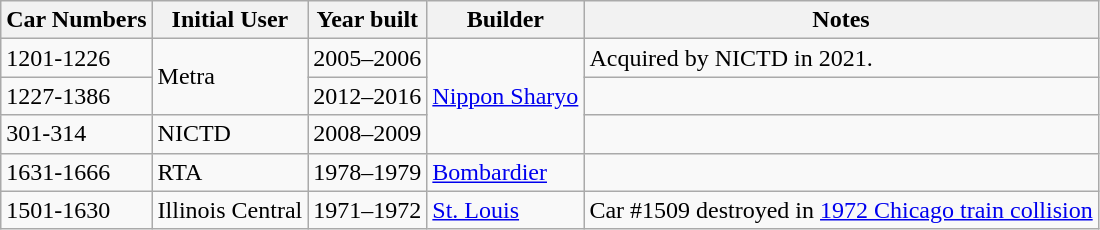<table class="wikitable">
<tr>
<th>Car Numbers</th>
<th>Initial User</th>
<th>Year built</th>
<th>Builder</th>
<th>Notes</th>
</tr>
<tr>
<td>1201-1226</td>
<td rowspan="2">Metra</td>
<td>2005–2006</td>
<td rowspan="3"><a href='#'>Nippon Sharyo</a></td>
<td>Acquired by NICTD in 2021.</td>
</tr>
<tr>
<td>1227-1386</td>
<td>2012–2016</td>
<td></td>
</tr>
<tr>
<td>301-314</td>
<td>NICTD</td>
<td>2008–2009</td>
<td></td>
</tr>
<tr>
<td>1631-1666</td>
<td>RTA</td>
<td>1978–1979</td>
<td><a href='#'>Bombardier</a></td>
<td></td>
</tr>
<tr>
<td>1501-1630</td>
<td>Illinois Central</td>
<td>1971–1972</td>
<td><a href='#'>St. Louis</a></td>
<td>Car #1509 destroyed in <a href='#'>1972 Chicago train collision</a></td>
</tr>
</table>
